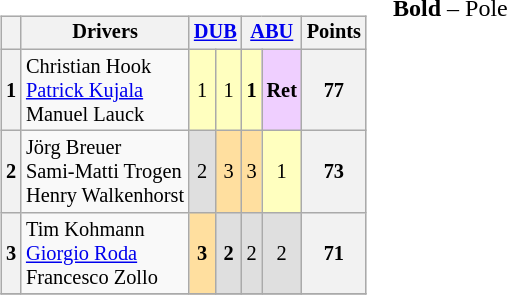<table>
<tr>
<td></td>
<td valign="top"><br><table class="wikitable" style="font-size:85%; text-align:center;">
<tr>
<th></th>
<th>Drivers</th>
<th colspan=2><a href='#'>DUB</a><br></th>
<th colspan=2><a href='#'>ABU</a><br></th>
<th>Points</th>
</tr>
<tr>
<th>1</th>
<td align=left> Christian Hook<br> <a href='#'>Patrick Kujala</a><br> Manuel Lauck</td>
<td style="background:#ffffbf;">1</td>
<td style="background:#ffffbf;">1</td>
<td style="background:#ffffbf;"><strong>1</strong></td>
<td style="background:#efcfff;"><strong>Ret</strong></td>
<th>77</th>
</tr>
<tr>
<th>2</th>
<td align="left"> Jörg Breuer<br> Sami-Matti Trogen<br> Henry Walkenhorst</td>
<td style="background:#dfdfdf;">2</td>
<td style="background:#ffdf9f;">3</td>
<td style="background:#ffdf9f;">3</td>
<td style="background:#ffffbf;">1</td>
<th>73</th>
</tr>
<tr>
<th>3</th>
<td align="left"> Tim Kohmann<br> <a href='#'>Giorgio Roda</a><br> Francesco Zollo</td>
<td style="background:#ffdf9f;"><strong>3</strong></td>
<td style="background:#dfdfdf;"><strong>2</strong></td>
<td style="background:#dfdfdf;">2</td>
<td style="background:#dfdfdf;">2</td>
<th>71</th>
</tr>
<tr>
</tr>
</table>
</td>
<td valign="top"><br>
<span><strong>Bold</strong> – Pole<br></span></td>
</tr>
</table>
